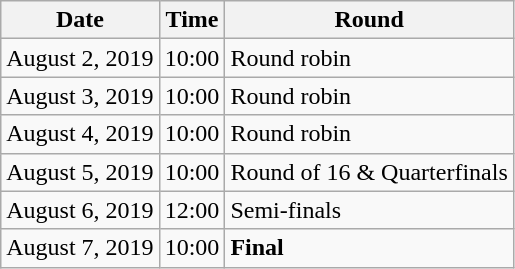<table class="wikitable">
<tr>
<th>Date</th>
<th>Time</th>
<th>Round</th>
</tr>
<tr>
<td>August 2, 2019</td>
<td>10:00</td>
<td>Round robin</td>
</tr>
<tr>
<td>August 3, 2019</td>
<td>10:00</td>
<td>Round robin</td>
</tr>
<tr>
<td>August 4, 2019</td>
<td>10:00</td>
<td>Round robin</td>
</tr>
<tr>
<td>August 5, 2019</td>
<td>10:00</td>
<td>Round of 16 & Quarterfinals</td>
</tr>
<tr>
<td>August 6, 2019</td>
<td>12:00</td>
<td>Semi-finals</td>
</tr>
<tr>
<td>August 7, 2019</td>
<td>10:00</td>
<td><strong>Final</strong></td>
</tr>
</table>
